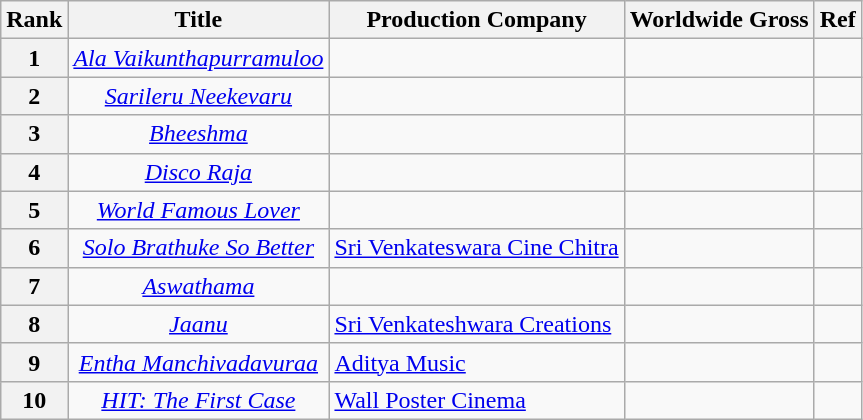<table class="wikitable">
<tr>
<th>Rank</th>
<th>Title</th>
<th>Production Company</th>
<th>Worldwide Gross</th>
<th>Ref</th>
</tr>
<tr>
<th style="text-align:center;">1</th>
<td style="text-align:center;"><em><a href='#'>Ala Vaikunthapurramuloo</a></em></td>
<td></td>
<td></td>
<td></td>
</tr>
<tr>
<th style="text-align:center;">2</th>
<td style="text-align:center;"><em><a href='#'>Sarileru Neekevaru</a></em></td>
<td></td>
<td></td>
<td></td>
</tr>
<tr>
<th style="text-align:center;">3</th>
<td style="text-align:center;"><em><a href='#'>Bheeshma</a></em></td>
<td></td>
<td></td>
<td></td>
</tr>
<tr>
<th style="text-align:center;">4</th>
<td style="text-align:center;"><em><a href='#'>Disco Raja</a></em></td>
<td></td>
<td></td>
<td></td>
</tr>
<tr>
<th style="text-align:center;">5</th>
<td style="text-align:center;"><em><a href='#'>World Famous Lover</a></em></td>
<td></td>
<td></td>
<td></td>
</tr>
<tr>
<th style="text-align:center;">6</th>
<td style="text-align:center;"><em><a href='#'>Solo Brathuke So Better</a></em></td>
<td><a href='#'>Sri Venkateswara Cine Chitra</a></td>
<td></td>
<td></td>
</tr>
<tr>
<th style="text-align:center;">7</th>
<td style="text-align:center;"><em><a href='#'>Aswathama</a></em></td>
<td></td>
<td></td>
<td></td>
</tr>
<tr>
<th style="text-align:center;">8</th>
<td style="text-align:center;"><em><a href='#'>Jaanu</a></em></td>
<td><a href='#'>Sri Venkateshwara Creations</a></td>
<td></td>
<td></td>
</tr>
<tr>
<th style="text-align:center;">9</th>
<td style="text-align:center;"><em><a href='#'>Entha Manchivadavuraa</a></em></td>
<td><a href='#'>Aditya Music</a></td>
<td></td>
<td></td>
</tr>
<tr>
<th style="text-align:center;">10</th>
<td style="text-align:center;"><em><a href='#'>HIT: The First Case</a></em></td>
<td><a href='#'>Wall Poster Cinema</a></td>
<td></td>
<td></td>
</tr>
</table>
